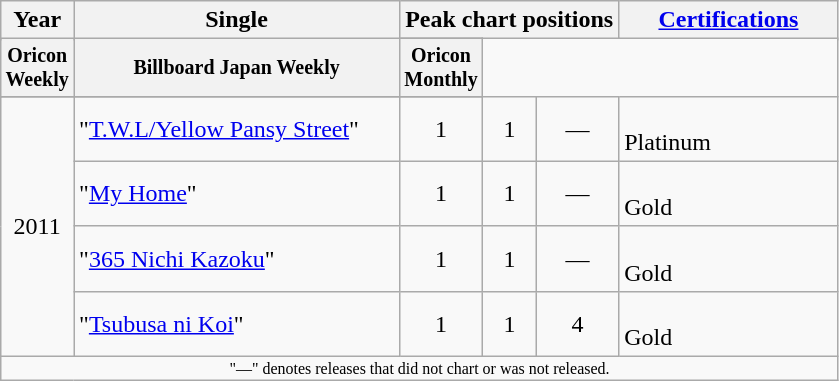<table class="wikitable"  >
<tr>
<th rowspan=2>Year</th>
<th width=210 rowspan="2">Single</th>
<th colspan=3>Peak chart positions</th>
<th rowspan=2 width="139"><a href='#'>Certifications</a></th>
</tr>
<tr>
</tr>
<tr style="font-size:smaller;">
<th width="35">Oricon Weekly</th>
<th width="35">Billboard Japan Weekly</th>
<th width="35">Oricon Monthly</th>
</tr>
<tr align="center" style="font-size:smaller;">
</tr>
<tr align="center">
<td align="center" rowspan=4>2011</td>
<td align="left">"<a href='#'>T.W.L/Yellow Pansy Street</a>"</td>
<td>1</td>
<td>1</td>
<td>—</td>
<td align="left"><br>Platinum</td>
</tr>
<tr align="center">
<td align="left">"<a href='#'>My Home</a>"</td>
<td>1</td>
<td>1</td>
<td>—</td>
<td align="left"><br>Gold</td>
</tr>
<tr align="center">
<td align="left">"<a href='#'>365 Nichi Kazoku</a>"</td>
<td>1</td>
<td>1</td>
<td>—</td>
<td align="left"><br>Gold</td>
</tr>
<tr align="center">
<td align="left">"<a href='#'>Tsubusa ni Koi</a>"</td>
<td>1</td>
<td>1</td>
<td>4</td>
<td align="left"><br>Gold</td>
</tr>
<tr>
<td align="center" colspan="20" style="font-size:8pt">"—" denotes releases that did not chart or was not released.</td>
</tr>
</table>
